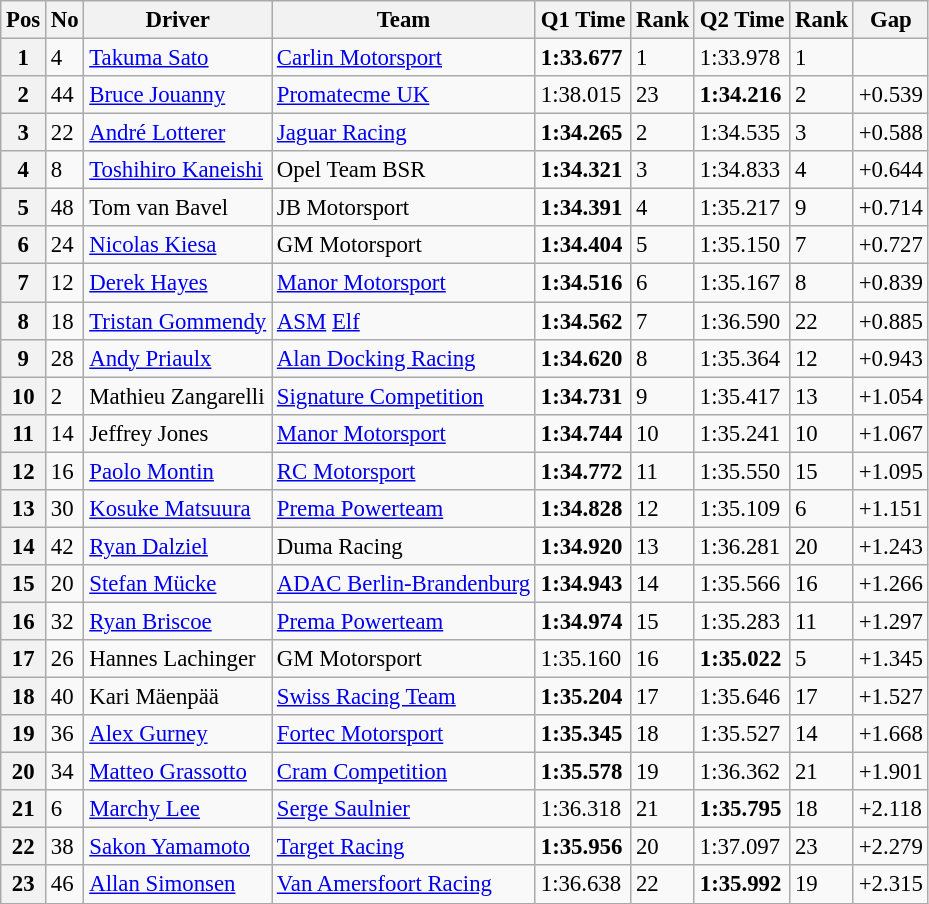<table class="wikitable" style="font-size: 95%">
<tr>
<th>Pos</th>
<th>No</th>
<th>Driver</th>
<th>Team</th>
<th>Q1 Time</th>
<th>Rank</th>
<th>Q2 Time</th>
<th>Rank</th>
<th>Gap</th>
</tr>
<tr>
<th>1</th>
<td>4</td>
<td> <a href='#'>Takuma Sato</a></td>
<td><a href='#'>Carlin Motorsport</a></td>
<td><strong>1:33.677</strong></td>
<td>1</td>
<td>1:33.978</td>
<td>1</td>
<td></td>
</tr>
<tr>
<th>2</th>
<td>44</td>
<td> <a href='#'>Bruce Jouanny</a></td>
<td><a href='#'>Promatecme UK</a></td>
<td>1:38.015</td>
<td>23</td>
<td><strong>1:34.216</strong></td>
<td>2</td>
<td>+0.539</td>
</tr>
<tr>
<th>3</th>
<td>22</td>
<td> <a href='#'>André Lotterer</a></td>
<td><a href='#'>Jaguar Racing</a></td>
<td><strong>1:34.265</strong></td>
<td>2</td>
<td>1:34.535</td>
<td>3</td>
<td>+0.588</td>
</tr>
<tr>
<th>4</th>
<td>8</td>
<td> <a href='#'>Toshihiro Kaneishi</a></td>
<td>Opel Team BSR</td>
<td><strong>1:34.321</strong></td>
<td>3</td>
<td>1:34.833</td>
<td>4</td>
<td>+0.644</td>
</tr>
<tr>
<th>5</th>
<td>48</td>
<td> Tom van Bavel</td>
<td>JB Motorsport</td>
<td><strong>1:34.391</strong></td>
<td>4</td>
<td>1:35.217</td>
<td>9</td>
<td>+0.714</td>
</tr>
<tr>
<th>6</th>
<td>24</td>
<td> <a href='#'>Nicolas Kiesa</a></td>
<td>GM Motorsport</td>
<td><strong>1:34.404</strong></td>
<td>5</td>
<td>1:35.150</td>
<td>7</td>
<td>+0.727</td>
</tr>
<tr>
<th>7</th>
<td>12</td>
<td> <a href='#'>Derek Hayes</a></td>
<td><a href='#'>Manor Motorsport</a></td>
<td><strong>1:34.516</strong></td>
<td>6</td>
<td>1:35.167</td>
<td>8</td>
<td>+0.839</td>
</tr>
<tr>
<th>8</th>
<td>18</td>
<td> <a href='#'>Tristan Gommendy</a></td>
<td><a href='#'>ASM</a> <a href='#'>Elf</a></td>
<td><strong>1:34.562</strong></td>
<td>7</td>
<td>1:36.590</td>
<td>22</td>
<td>+0.885</td>
</tr>
<tr>
<th>9</th>
<td>28</td>
<td> <a href='#'>Andy Priaulx</a></td>
<td><a href='#'>Alan Docking Racing</a></td>
<td><strong>1:34.620</strong></td>
<td>8</td>
<td>1:35.364</td>
<td>12</td>
<td>+0.943</td>
</tr>
<tr>
<th>10</th>
<td>2</td>
<td> Mathieu Zangarelli</td>
<td><a href='#'>Signature Competition</a></td>
<td><strong>1:34.731</strong></td>
<td>9</td>
<td>1:35.417</td>
<td>13</td>
<td>+1.054</td>
</tr>
<tr>
<th>11</th>
<td>14</td>
<td> Jeffrey Jones</td>
<td><a href='#'>Manor Motorsport</a></td>
<td><strong>1:34.744</strong></td>
<td>10</td>
<td>1:35.241</td>
<td>10</td>
<td>+1.067</td>
</tr>
<tr>
<th>12</th>
<td>16</td>
<td> <a href='#'>Paolo Montin</a></td>
<td><a href='#'>RC Motorsport</a></td>
<td><strong>1:34.772</strong></td>
<td>11</td>
<td>1:35.550</td>
<td>15</td>
<td>+1.095</td>
</tr>
<tr>
<th>13</th>
<td>30</td>
<td> <a href='#'>Kosuke Matsuura</a></td>
<td><a href='#'>Prema Powerteam</a></td>
<td><strong>1:34.828</strong></td>
<td>12</td>
<td>1:35.109</td>
<td>6</td>
<td>+1.151</td>
</tr>
<tr>
<th>14</th>
<td>42</td>
<td> <a href='#'>Ryan Dalziel</a></td>
<td>Duma Racing</td>
<td><strong>1:34.920</strong></td>
<td>13</td>
<td>1:36.281</td>
<td>20</td>
<td>+1.243</td>
</tr>
<tr>
<th>15</th>
<td>20</td>
<td> <a href='#'>Stefan Mücke</a></td>
<td><a href='#'>ADAC Berlin-Brandenburg</a></td>
<td><strong>1:34.943</strong></td>
<td>14</td>
<td>1:35.566</td>
<td>16</td>
<td>+1.266</td>
</tr>
<tr>
<th>16</th>
<td>32</td>
<td> <a href='#'>Ryan Briscoe</a></td>
<td><a href='#'>Prema Powerteam</a></td>
<td><strong>1:34.974</strong></td>
<td>15</td>
<td>1:35.283</td>
<td>11</td>
<td>+1.297</td>
</tr>
<tr>
<th>17</th>
<td>26</td>
<td> Hannes Lachinger</td>
<td>GM Motorsport</td>
<td>1:35.160</td>
<td>16</td>
<td><strong>1:35.022</strong></td>
<td>5</td>
<td>+1.345</td>
</tr>
<tr>
<th>18</th>
<td>40</td>
<td> Kari Mäenpää</td>
<td><a href='#'>Swiss Racing Team</a></td>
<td><strong>1:35.204</strong></td>
<td>17</td>
<td>1:35.646</td>
<td>17</td>
<td>+1.527</td>
</tr>
<tr>
<th>19</th>
<td>36</td>
<td> <a href='#'>Alex Gurney</a></td>
<td><a href='#'>Fortec Motorsport</a></td>
<td><strong>1:35.345</strong></td>
<td>18</td>
<td>1:35.527</td>
<td>14</td>
<td>+1.668</td>
</tr>
<tr>
<th>20</th>
<td>34</td>
<td> <a href='#'>Matteo Grassotto</a></td>
<td><a href='#'>Cram Competition</a></td>
<td><strong>1:35.578</strong></td>
<td>19</td>
<td>1:36.362</td>
<td>21</td>
<td>+1.901</td>
</tr>
<tr>
<th>21</th>
<td>6</td>
<td> <a href='#'>Marchy Lee</a></td>
<td><a href='#'>Serge Saulnier</a></td>
<td>1:36.318</td>
<td>21</td>
<td><strong>1:35.795</strong></td>
<td>18</td>
<td>+2.118</td>
</tr>
<tr>
<th>22</th>
<td>38</td>
<td> <a href='#'>Sakon Yamamoto</a></td>
<td><a href='#'>Target Racing</a></td>
<td><strong>1:35.956</strong></td>
<td>20</td>
<td>1:37.097</td>
<td>23</td>
<td>+2.279</td>
</tr>
<tr>
<th>23</th>
<td>46</td>
<td> <a href='#'>Allan Simonsen</a></td>
<td><a href='#'>Van Amersfoort Racing</a></td>
<td>1:36.638</td>
<td>22</td>
<td><strong>1:35.992</strong></td>
<td>19</td>
<td>+2.315</td>
</tr>
</table>
